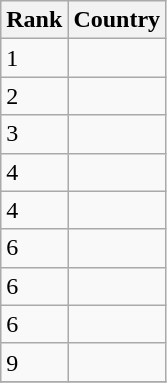<table class="wikitable">
<tr>
<th>Rank</th>
<th>Country</th>
</tr>
<tr>
<td>1</td>
<td></td>
</tr>
<tr>
<td>2</td>
<td></td>
</tr>
<tr>
<td>3</td>
<td></td>
</tr>
<tr>
<td>4</td>
<td></td>
</tr>
<tr>
<td>4</td>
<td></td>
</tr>
<tr>
<td>6</td>
<td></td>
</tr>
<tr>
<td>6</td>
<td></td>
</tr>
<tr>
<td>6</td>
<td></td>
</tr>
<tr>
<td>9</td>
<td></td>
</tr>
<tr>
</tr>
</table>
